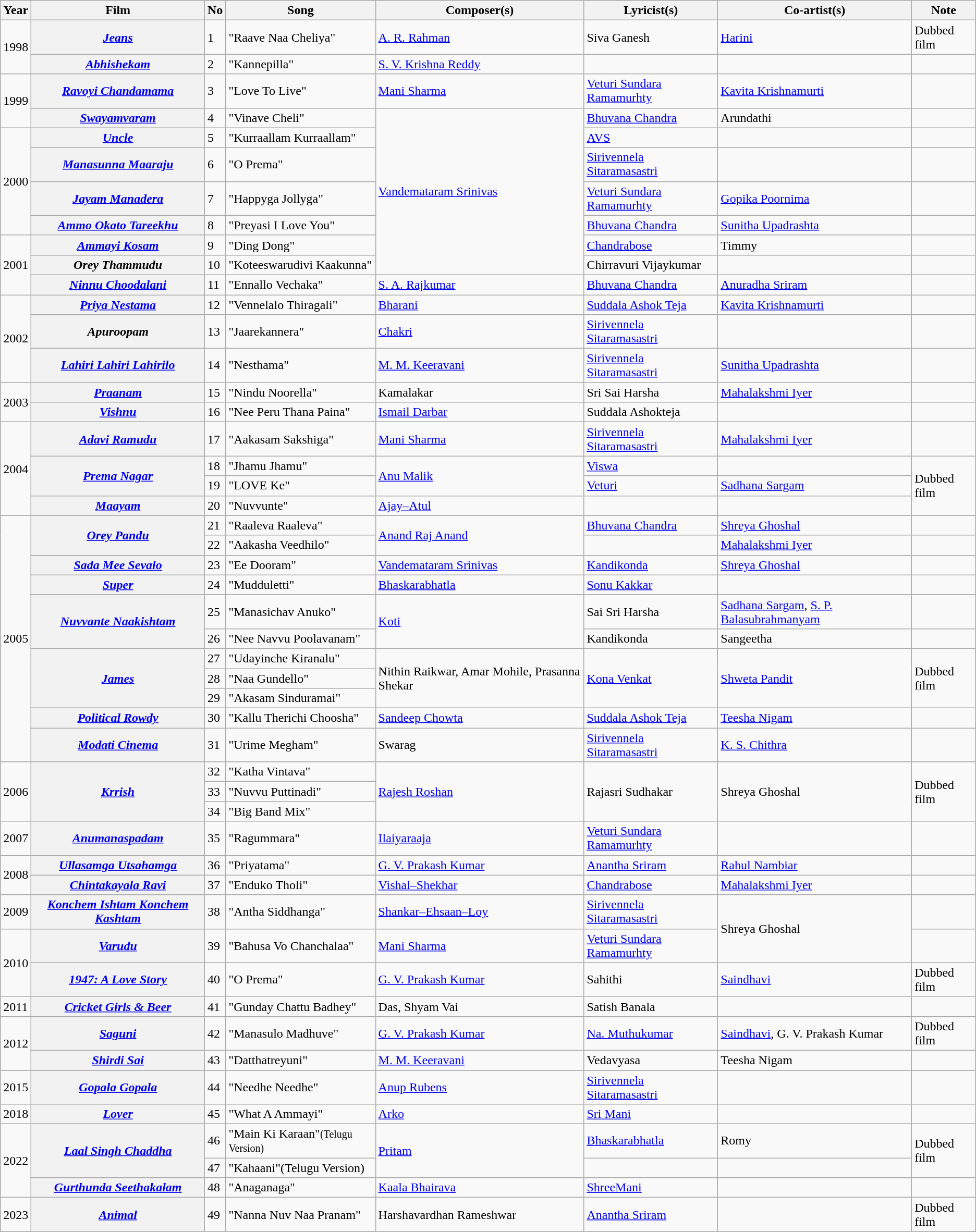<table class="wikitable plainrowheaders">
<tr>
<th scope="col">Year</th>
<th scope="col">Film</th>
<th>No</th>
<th scope="col">Song</th>
<th scope="col">Composer(s)</th>
<th scope="col">Lyricist(s)</th>
<th scope="col">Co-artist(s)</th>
<th scope="col">Note</th>
</tr>
<tr>
<td rowspan="2">1998</td>
<th><em><a href='#'>Jeans</a></em></th>
<td>1</td>
<td>"Raave Naa Cheliya"</td>
<td><a href='#'>A. R. Rahman</a></td>
<td>Siva Ganesh</td>
<td><a href='#'>Harini</a></td>
<td>Dubbed film</td>
</tr>
<tr>
<th><em><a href='#'>Abhishekam</a></em></th>
<td>2</td>
<td>"Kannepilla"</td>
<td><a href='#'>S. V. Krishna Reddy</a></td>
<td></td>
<td></td>
<td></td>
</tr>
<tr>
<td rowspan="2">1999</td>
<th><em><a href='#'>Ravoyi Chandamama</a></em></th>
<td>3</td>
<td>"Love To Live"</td>
<td><a href='#'>Mani Sharma</a></td>
<td><a href='#'>Veturi Sundara Ramamurhty</a></td>
<td><a href='#'>Kavita Krishnamurti</a></td>
<td></td>
</tr>
<tr>
<th><em><a href='#'>Swayamvaram</a></em></th>
<td>4</td>
<td>"Vinave Cheli"</td>
<td rowspan="7"><a href='#'>Vandemataram Srinivas</a></td>
<td><a href='#'>Bhuvana Chandra</a></td>
<td>Arundathi</td>
<td></td>
</tr>
<tr>
<td rowspan="4">2000</td>
<th><em><a href='#'>Uncle</a></em></th>
<td>5</td>
<td>"Kurraallam Kurraallam"</td>
<td><a href='#'>AVS</a></td>
<td></td>
<td></td>
</tr>
<tr>
<th><em><a href='#'>Manasunna Maaraju</a></em></th>
<td>6</td>
<td>"O Prema"</td>
<td><a href='#'>Sirivennela Sitaramasastri</a></td>
<td></td>
<td></td>
</tr>
<tr>
<th><em><a href='#'>Jayam Manadera</a></em></th>
<td>7</td>
<td>"Happyga Jollyga"</td>
<td><a href='#'>Veturi Sundara Ramamurhty</a></td>
<td><a href='#'>Gopika Poornima</a></td>
<td></td>
</tr>
<tr>
<th><em><a href='#'>Ammo Okato Tareekhu</a></em></th>
<td>8</td>
<td>"Preyasi I Love You"</td>
<td><a href='#'>Bhuvana Chandra</a></td>
<td><a href='#'>Sunitha Upadrashta</a></td>
<td></td>
</tr>
<tr>
<td rowspan="3">2001</td>
<th><em><a href='#'>Ammayi Kosam</a></em></th>
<td>9</td>
<td>"Ding Dong"</td>
<td><a href='#'>Chandrabose</a></td>
<td>Timmy</td>
<td></td>
</tr>
<tr>
<th><em>Orey Thammudu</em></th>
<td>10</td>
<td>"Koteeswarudivi Kaakunna"</td>
<td>Chirravuri Vijaykumar</td>
<td></td>
<td></td>
</tr>
<tr>
<th><em><a href='#'>Ninnu Choodalani</a></em></th>
<td>11</td>
<td>"Ennallo Vechaka"</td>
<td><a href='#'>S. A. Rajkumar</a></td>
<td><a href='#'>Bhuvana Chandra</a></td>
<td><a href='#'>Anuradha Sriram</a></td>
<td></td>
</tr>
<tr>
<td rowspan="3">2002</td>
<th><em><a href='#'>Priya Nestama</a></em></th>
<td>12</td>
<td>"Vennelalo Thiragali"</td>
<td><a href='#'>Bharani</a></td>
<td><a href='#'>Suddala Ashok Teja</a></td>
<td><a href='#'>Kavita Krishnamurti</a></td>
<td></td>
</tr>
<tr>
<th><em>Apuroopam</em></th>
<td>13</td>
<td>"Jaarekannera"</td>
<td><a href='#'>Chakri</a></td>
<td><a href='#'>Sirivennela Sitaramasastri</a></td>
<td></td>
<td></td>
</tr>
<tr>
<th><em><a href='#'>Lahiri Lahiri Lahirilo</a></em></th>
<td>14</td>
<td>"Nesthama"</td>
<td><a href='#'>M. M. Keeravani</a></td>
<td><a href='#'>Sirivennela Sitaramasastri</a></td>
<td><a href='#'>Sunitha Upadrashta</a></td>
<td></td>
</tr>
<tr>
<td rowspan="2">2003</td>
<th><em><a href='#'>Praanam</a></em></th>
<td>15</td>
<td>"Nindu Noorella"</td>
<td>Kamalakar</td>
<td>Sri Sai Harsha</td>
<td><a href='#'>Mahalakshmi Iyer</a></td>
<td></td>
</tr>
<tr>
<th><em><a href='#'>Vishnu</a></em></th>
<td>16</td>
<td>"Nee Peru Thana Paina"</td>
<td><a href='#'>Ismail Darbar</a></td>
<td>Suddala Ashokteja</td>
<td></td>
<td></td>
</tr>
<tr>
<td rowspan="4">2004</td>
<th><em><a href='#'>Adavi Ramudu</a></em></th>
<td>17</td>
<td>"Aakasam Sakshiga"</td>
<td><a href='#'>Mani Sharma</a></td>
<td><a href='#'>Sirivennela Sitaramasastri</a></td>
<td><a href='#'>Mahalakshmi Iyer</a></td>
<td></td>
</tr>
<tr>
<th rowspan="2"><em><a href='#'>Prema Nagar</a></em></th>
<td>18</td>
<td>"Jhamu Jhamu"</td>
<td rowspan="2"><a href='#'>Anu Malik</a></td>
<td><a href='#'>Viswa</a></td>
<td></td>
<td rowspan="3">Dubbed film</td>
</tr>
<tr>
<td>19</td>
<td>"LOVE Ke"</td>
<td><a href='#'>Veturi</a></td>
<td><a href='#'>Sadhana Sargam</a></td>
</tr>
<tr>
<th><em><a href='#'>Maayam</a></em></th>
<td>20</td>
<td>"Nuvvunte"</td>
<td><a href='#'>Ajay–Atul</a></td>
<td></td>
<td></td>
</tr>
<tr>
<td rowspan="11">2005</td>
<th rowspan="2"><em><a href='#'>Orey Pandu</a></em></th>
<td>21</td>
<td>"Raaleva Raaleva"</td>
<td rowspan="2"><a href='#'>Anand Raj Anand</a></td>
<td><a href='#'>Bhuvana Chandra</a></td>
<td><a href='#'>Shreya Ghoshal</a></td>
<td></td>
</tr>
<tr>
<td>22</td>
<td>"Aakasha Veedhilo"</td>
<td></td>
<td><a href='#'>Mahalakshmi Iyer</a></td>
<td></td>
</tr>
<tr>
<th><em><a href='#'>Sada Mee Sevalo</a></em></th>
<td>23</td>
<td>"Ee Dooram"</td>
<td><a href='#'>Vandemataram Srinivas</a></td>
<td><a href='#'>Kandikonda</a></td>
<td><a href='#'>Shreya Ghoshal</a></td>
<td></td>
</tr>
<tr>
<th><em><a href='#'>Super</a></em></th>
<td>24</td>
<td>"Mudduletti"</td>
<td><a href='#'>Bhaskarabhatla</a></td>
<td><a href='#'>Sonu Kakkar</a></td>
<td></td>
<td></td>
</tr>
<tr>
<th rowspan="2"><em><a href='#'>Nuvvante Naakishtam</a></em></th>
<td>25</td>
<td>"Manasichav Anuko"</td>
<td rowspan="2"><a href='#'>Koti</a></td>
<td>Sai Sri Harsha</td>
<td><a href='#'>Sadhana Sargam</a>, <a href='#'>S. P. Balasubrahmanyam</a></td>
<td></td>
</tr>
<tr>
<td>26</td>
<td>"Nee Navvu Poolavanam"</td>
<td>Kandikonda</td>
<td>Sangeetha</td>
<td></td>
</tr>
<tr>
<th rowspan="3"><em><a href='#'>James</a></em></th>
<td>27</td>
<td>"Udayinche Kiranalu"</td>
<td rowspan="3">Nithin Raikwar, Amar Mohile, Prasanna Shekar</td>
<td rowspan="3"><a href='#'>Kona Venkat</a></td>
<td rowspan="3"><a href='#'>Shweta Pandit</a></td>
<td rowspan="3">Dubbed film</td>
</tr>
<tr>
<td>28</td>
<td>"Naa Gundello"</td>
</tr>
<tr>
<td>29</td>
<td>"Akasam Sinduramai"</td>
</tr>
<tr>
<th><em><a href='#'>Political Rowdy</a></em></th>
<td>30</td>
<td>"Kallu Therichi Choosha"</td>
<td><a href='#'>Sandeep Chowta</a></td>
<td><a href='#'>Suddala Ashok Teja</a></td>
<td><a href='#'>Teesha Nigam</a></td>
<td></td>
</tr>
<tr>
<th><em><a href='#'>Modati Cinema</a></em></th>
<td>31</td>
<td>"Urime Megham"</td>
<td>Swarag</td>
<td><a href='#'>Sirivennela Sitaramasastri</a></td>
<td><a href='#'>K. S. Chithra</a></td>
<td></td>
</tr>
<tr>
<td rowspan="3">2006</td>
<th rowspan="3"><em><a href='#'>Krrish</a></em></th>
<td>32</td>
<td>"Katha Vintava"</td>
<td rowspan="3"><a href='#'>Rajesh Roshan</a></td>
<td rowspan="3">Rajasri Sudhakar</td>
<td rowspan="3">Shreya Ghoshal</td>
<td rowspan="3">Dubbed film</td>
</tr>
<tr>
<td>33</td>
<td>"Nuvvu Puttinadi"</td>
</tr>
<tr>
<td>34</td>
<td>"Big Band Mix"</td>
</tr>
<tr>
<td>2007</td>
<th><em><a href='#'>Anumanaspadam</a></em></th>
<td>35</td>
<td>"Ragummara"</td>
<td><a href='#'>Ilaiyaraaja</a></td>
<td><a href='#'>Veturi Sundara Ramamurhty</a></td>
<td></td>
<td></td>
</tr>
<tr>
<td rowspan="2">2008</td>
<th><em><a href='#'>Ullasamga Utsahamga</a></em></th>
<td>36</td>
<td>"Priyatama"</td>
<td><a href='#'>G. V. Prakash Kumar</a></td>
<td><a href='#'>Anantha Sriram</a></td>
<td><a href='#'>Rahul Nambiar</a></td>
<td></td>
</tr>
<tr>
<th><em><a href='#'>Chintakayala Ravi</a></em></th>
<td>37</td>
<td>"Enduko Tholi"</td>
<td><a href='#'>Vishal–Shekhar</a></td>
<td><a href='#'>Chandrabose</a></td>
<td><a href='#'>Mahalakshmi Iyer</a></td>
<td></td>
</tr>
<tr>
<td>2009</td>
<th><em><a href='#'>Konchem Ishtam Konchem Kashtam</a></em></th>
<td>38</td>
<td>"Antha Siddhanga"</td>
<td><a href='#'>Shankar–Ehsaan–Loy</a></td>
<td><a href='#'>Sirivennela Sitaramasastri</a></td>
<td rowspan="2">Shreya Ghoshal</td>
<td></td>
</tr>
<tr>
<td rowspan="2">2010</td>
<th><em><a href='#'>Varudu</a></em></th>
<td>39</td>
<td>"Bahusa Vo Chanchalaa"</td>
<td><a href='#'>Mani Sharma</a></td>
<td><a href='#'>Veturi Sundara Ramamurhty</a></td>
<td></td>
</tr>
<tr>
<th><em><a href='#'>1947: A Love Story</a></em></th>
<td>40</td>
<td>"O Prema"</td>
<td><a href='#'>G. V. Prakash Kumar</a></td>
<td>Sahithi</td>
<td><a href='#'>Saindhavi</a></td>
<td>Dubbed film</td>
</tr>
<tr>
<td>2011</td>
<th><em><a href='#'>Cricket Girls & Beer</a></em></th>
<td>41</td>
<td>"Gunday Chattu Badhey"</td>
<td>Das, Shyam Vai</td>
<td>Satish Banala</td>
<td></td>
<td></td>
</tr>
<tr>
<td rowspan="2">2012</td>
<th><em><a href='#'>Saguni</a></em></th>
<td>42</td>
<td>"Manasulo Madhuve"</td>
<td><a href='#'>G. V. Prakash Kumar</a></td>
<td><a href='#'>Na. Muthukumar</a></td>
<td><a href='#'>Saindhavi</a>, G. V. Prakash Kumar</td>
<td>Dubbed film</td>
</tr>
<tr>
<th><em><a href='#'>Shirdi Sai</a></em></th>
<td>43</td>
<td>"Datthatreyuni"</td>
<td><a href='#'>M. M. Keeravani</a></td>
<td>Vedavyasa</td>
<td>Teesha Nigam</td>
<td></td>
</tr>
<tr>
<td>2015</td>
<th><em><a href='#'>Gopala Gopala</a></em></th>
<td>44</td>
<td>"Needhe Needhe"</td>
<td><a href='#'>Anup Rubens</a></td>
<td><a href='#'>Sirivennela Sitaramasastri</a></td>
<td></td>
<td></td>
</tr>
<tr>
<td>2018</td>
<th><em><a href='#'>Lover</a></em></th>
<td>45</td>
<td>"What A Ammayi"</td>
<td><a href='#'>Arko</a></td>
<td><a href='#'>Sri Mani</a></td>
<td></td>
<td></td>
</tr>
<tr>
<td rowspan="3">2022</td>
<th rowspan="2"><em><a href='#'>Laal Singh Chaddha</a></em></th>
<td>46</td>
<td>"Main Ki Karaan"<small>(Telugu Version)</small></td>
<td rowspan="2"><a href='#'>Pritam</a></td>
<td><a href='#'>Bhaskarabhatla</a></td>
<td>Romy</td>
<td rowspan="2">Dubbed film</td>
</tr>
<tr>
<td>47</td>
<td>"Kahaani"(Telugu Version)</td>
<td></td>
<td></td>
</tr>
<tr>
<th><em><a href='#'>Gurthunda Seethakalam</a></em></th>
<td>48</td>
<td>"Anaganaga"</td>
<td><a href='#'>Kaala Bhairava</a></td>
<td><a href='#'>ShreeMani</a></td>
<td></td>
<td></td>
</tr>
<tr>
<td>2023</td>
<th><a href='#'><em>Animal</em></a></th>
<td>49</td>
<td>"Nanna Nuv Naa Pranam"</td>
<td>Harshavardhan Rameshwar</td>
<td><a href='#'>Anantha Sriram</a></td>
<td></td>
<td>Dubbed film</td>
</tr>
</table>
